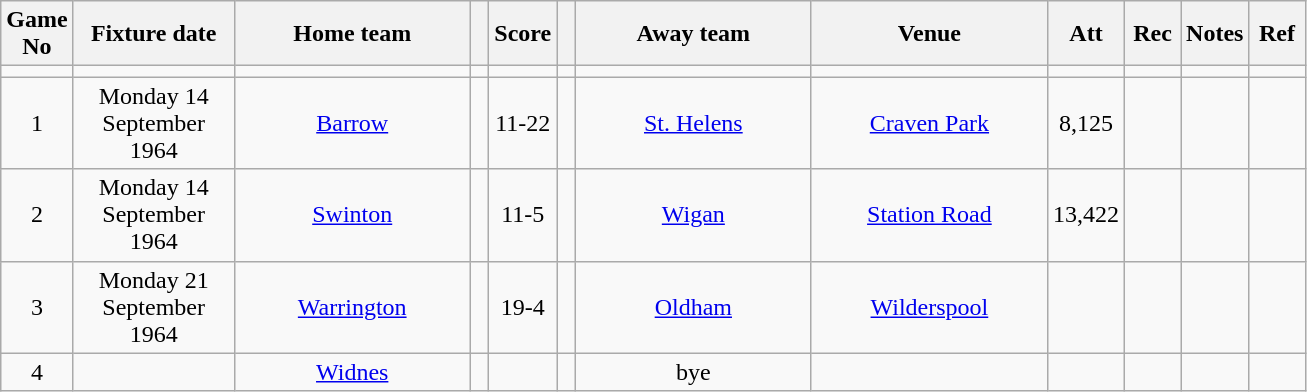<table class="wikitable" style="text-align:center;">
<tr>
<th width=20 abbr="No">Game No</th>
<th width=100 abbr="Date">Fixture date</th>
<th width=150 abbr="Home team">Home team</th>
<th width=5 abbr="space"></th>
<th width=20 abbr="Score">Score</th>
<th width=5 abbr="space"></th>
<th width=150 abbr="Away team">Away team</th>
<th width=150 abbr="Venue">Venue</th>
<th width=30 abbr="Att">Att</th>
<th width=30 abbr="Rec">Rec</th>
<th width=20 abbr="Notes">Notes</th>
<th width=30 abbr="Ref">Ref</th>
</tr>
<tr>
<td></td>
<td></td>
<td></td>
<td></td>
<td></td>
<td></td>
<td></td>
<td></td>
<td></td>
<td></td>
<td></td>
</tr>
<tr>
<td>1</td>
<td>Monday 14 September 1964</td>
<td><a href='#'>Barrow</a></td>
<td></td>
<td>11-22</td>
<td></td>
<td><a href='#'>St. Helens</a></td>
<td><a href='#'>Craven Park</a></td>
<td>8,125</td>
<td></td>
<td></td>
<td></td>
</tr>
<tr>
<td>2</td>
<td>Monday 14 September 1964</td>
<td><a href='#'>Swinton</a></td>
<td></td>
<td>11-5</td>
<td></td>
<td><a href='#'>Wigan</a></td>
<td><a href='#'>Station Road</a></td>
<td>13,422</td>
<td></td>
<td></td>
<td></td>
</tr>
<tr>
<td>3</td>
<td>Monday 21 September 1964</td>
<td><a href='#'>Warrington</a></td>
<td></td>
<td>19-4</td>
<td></td>
<td><a href='#'>Oldham</a></td>
<td><a href='#'>Wilderspool</a></td>
<td></td>
<td></td>
<td></td>
<td></td>
</tr>
<tr>
<td>4</td>
<td></td>
<td><a href='#'>Widnes</a></td>
<td></td>
<td></td>
<td></td>
<td>bye</td>
<td></td>
<td></td>
<td></td>
<td></td>
<td></td>
</tr>
</table>
